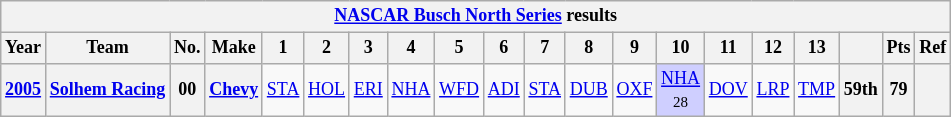<table class="wikitable" style="text-align:center; font-size:75%">
<tr>
<th colspan=45><a href='#'>NASCAR Busch North Series</a> results</th>
</tr>
<tr>
<th>Year</th>
<th>Team</th>
<th>No.</th>
<th>Make</th>
<th>1</th>
<th>2</th>
<th>3</th>
<th>4</th>
<th>5</th>
<th>6</th>
<th>7</th>
<th>8</th>
<th>9</th>
<th>10</th>
<th>11</th>
<th>12</th>
<th>13</th>
<th></th>
<th>Pts</th>
<th>Ref</th>
</tr>
<tr>
<th><a href='#'>2005</a></th>
<th><a href='#'>Solhem Racing</a></th>
<th>00</th>
<th><a href='#'>Chevy</a></th>
<td><a href='#'>STA</a></td>
<td><a href='#'>HOL</a></td>
<td><a href='#'>ERI</a></td>
<td><a href='#'>NHA</a></td>
<td><a href='#'>WFD</a></td>
<td><a href='#'>ADI</a></td>
<td><a href='#'>STA</a></td>
<td><a href='#'>DUB</a></td>
<td><a href='#'>OXF</a></td>
<td style="background:#CFCFFF;"><a href='#'>NHA</a><br><small>28</small></td>
<td><a href='#'>DOV</a></td>
<td><a href='#'>LRP</a></td>
<td><a href='#'>TMP</a></td>
<th>59th</th>
<th>79</th>
<th></th>
</tr>
</table>
